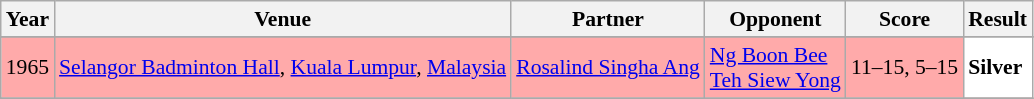<table class="sortable wikitable" style="font-size: 90%;">
<tr>
<th>Year</th>
<th>Venue</th>
<th>Partner</th>
<th>Opponent</th>
<th>Score</th>
<th>Result</th>
</tr>
<tr>
</tr>
<tr>
</tr>
<tr style="background:#FFAAAA">
<td align="center">1965</td>
<td><a href='#'>Selangor Badminton Hall</a>, <a href='#'>Kuala Lumpur</a>, <a href='#'>Malaysia</a></td>
<td> <a href='#'>Rosalind Singha Ang</a></td>
<td> <a href='#'>Ng Boon Bee</a><br> <a href='#'>Teh Siew Yong</a></td>
<td>11–15, 5–15</td>
<td style="text-align:left; background:white"> <strong>Silver</strong></td>
</tr>
<tr>
</tr>
</table>
